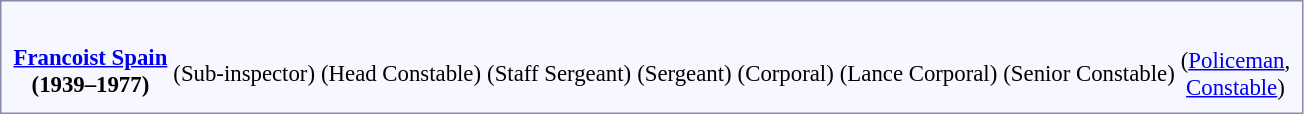<table style="border:1px solid #8888aa; background-color:#f7f8ff; padding:5px; font-size:95%; margin: 0px 12px 12px 0px;">
<tr>
<td align="center" rowspan=2><strong> <br><a href='#'>Francoist Spain</a></strong><br><strong>(1939–1977)</strong></td>
<td align="center" colspan=1></td>
<td align="center" colspan=1></td>
<td align="center" colspan=1></td>
<td align="center" colspan=1></td>
<td align="center" colspan=1></td>
<td align="center" colspan=1></td>
<td align="center" colspan=1></td>
<td align="center" colspan=1></td>
</tr>
<tr rowspan="2">
<td align="center" colspan=1><br> (Sub-inspector)</td>
<td align="center" colspan=1><br> (Head Constable)</td>
<td align="center" colspan=1><br> (Staff Sergeant)</td>
<td align="center" colspan=1><br> (Sergeant)</td>
<td align="center" colspan=1><br> (Corporal)</td>
<td align="center" colspan=1><br> (Lance Corporal)</td>
<td align="center" colspan=1><br> (Senior Constable)</td>
<td align="center" colspan=1><br>(<a href='#'>Policeman</a>,<br> <a href='#'>Constable</a>)</td>
</tr>
</table>
